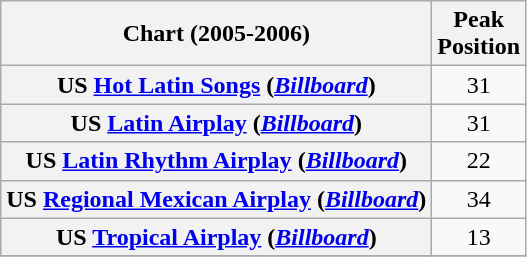<table class="wikitable plainrowheaders" style="text-align:center;">
<tr>
<th scope="col">Chart (2005-2006)</th>
<th scope="col">Peak <br> Position</th>
</tr>
<tr>
<th scope="row">US <a href='#'>Hot Latin Songs</a> (<em><a href='#'>Billboard</a></em>)</th>
<td style="text-align:center;">31</td>
</tr>
<tr>
<th scope="row">US <a href='#'>Latin Airplay</a> (<em><a href='#'>Billboard</a></em>)</th>
<td style="text-align:center;">31</td>
</tr>
<tr>
<th scope="row">US <a href='#'>Latin Rhythm Airplay</a> (<em><a href='#'>Billboard</a></em>)</th>
<td style="text-align:center;">22</td>
</tr>
<tr>
<th scope="row">US <a href='#'>Regional Mexican Airplay</a> (<em><a href='#'>Billboard</a></em>)</th>
<td style="text-align:center;">34</td>
</tr>
<tr>
<th scope="row">US <a href='#'>Tropical Airplay</a> (<em><a href='#'>Billboard</a></em>)</th>
<td style="text-align:center;">13</td>
</tr>
<tr>
</tr>
</table>
